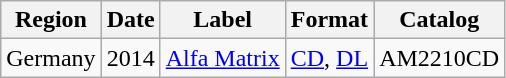<table class="wikitable">
<tr>
<th>Region</th>
<th>Date</th>
<th>Label</th>
<th>Format</th>
<th>Catalog</th>
</tr>
<tr>
<td>Germany</td>
<td>2014</td>
<td><a href='#'>Alfa Matrix</a></td>
<td><a href='#'>CD</a>, <a href='#'>DL</a></td>
<td>AM2210CD</td>
</tr>
</table>
